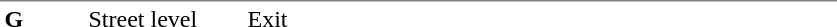<table table border=0 cellspacing=0 cellpadding=3>
<tr>
<td style="border-top:solid 1px gray;" width=50 valign=top><strong>G</strong></td>
<td style="border-top:solid 1px gray;" width=100 valign=top>Street level</td>
<td style="border-top:solid 1px gray;" width=390 valign=top>Exit</td>
</tr>
</table>
